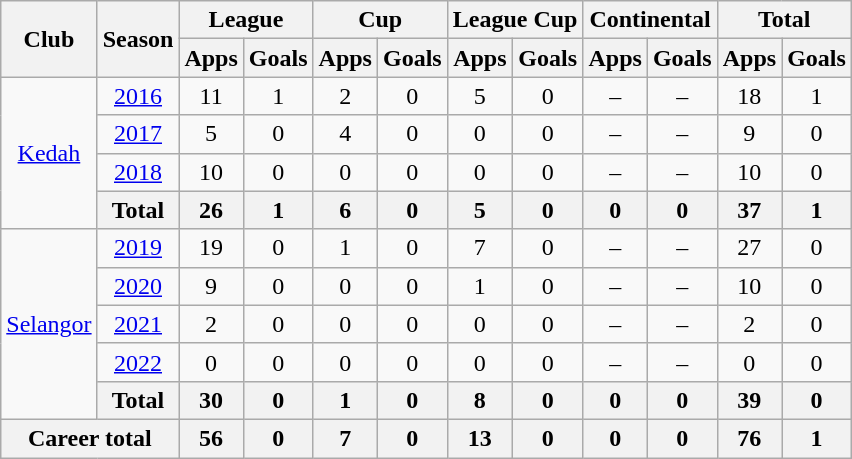<table class="wikitable" style="text-align: center;">
<tr>
<th rowspan="2">Club</th>
<th rowspan="2">Season</th>
<th colspan="2">League</th>
<th colspan="2">Cup</th>
<th colspan="2">League Cup</th>
<th colspan="2">Continental</th>
<th colspan="2">Total</th>
</tr>
<tr>
<th>Apps</th>
<th>Goals</th>
<th>Apps</th>
<th>Goals</th>
<th>Apps</th>
<th>Goals</th>
<th>Apps</th>
<th>Goals</th>
<th>Apps</th>
<th>Goals</th>
</tr>
<tr>
<td rowspan="4" valign="center"><a href='#'>Kedah</a></td>
<td><a href='#'>2016</a></td>
<td>11</td>
<td>1</td>
<td>2</td>
<td>0</td>
<td>5</td>
<td>0</td>
<td>–</td>
<td>–</td>
<td>18</td>
<td>1</td>
</tr>
<tr>
<td><a href='#'>2017</a></td>
<td>5</td>
<td>0</td>
<td>4</td>
<td>0</td>
<td>0</td>
<td>0</td>
<td>–</td>
<td>–</td>
<td>9</td>
<td>0</td>
</tr>
<tr>
<td><a href='#'>2018</a></td>
<td>10</td>
<td>0</td>
<td>0</td>
<td>0</td>
<td>0</td>
<td>0</td>
<td>–</td>
<td>–</td>
<td>10</td>
<td>0</td>
</tr>
<tr>
<th>Total</th>
<th>26</th>
<th>1</th>
<th>6</th>
<th>0</th>
<th>5</th>
<th>0</th>
<th>0</th>
<th>0</th>
<th>37</th>
<th>1</th>
</tr>
<tr>
<td rowspan="5" valign="center"><a href='#'>Selangor</a></td>
<td><a href='#'>2019</a></td>
<td>19</td>
<td>0</td>
<td>1</td>
<td>0</td>
<td>7</td>
<td>0</td>
<td>–</td>
<td>–</td>
<td>27</td>
<td>0</td>
</tr>
<tr>
<td><a href='#'>2020</a></td>
<td>9</td>
<td>0</td>
<td>0</td>
<td>0</td>
<td>1</td>
<td>0</td>
<td>–</td>
<td>–</td>
<td>10</td>
<td>0</td>
</tr>
<tr>
<td><a href='#'>2021</a></td>
<td>2</td>
<td>0</td>
<td>0</td>
<td>0</td>
<td>0</td>
<td>0</td>
<td>–</td>
<td>–</td>
<td>2</td>
<td>0</td>
</tr>
<tr>
<td><a href='#'>2022</a></td>
<td>0</td>
<td>0</td>
<td>0</td>
<td>0</td>
<td>0</td>
<td>0</td>
<td>–</td>
<td>–</td>
<td>0</td>
<td>0</td>
</tr>
<tr>
<th>Total</th>
<th>30</th>
<th>0</th>
<th>1</th>
<th>0</th>
<th>8</th>
<th>0</th>
<th>0</th>
<th>0</th>
<th>39</th>
<th>0</th>
</tr>
<tr>
<th colspan=2>Career total</th>
<th>56</th>
<th>0</th>
<th>7</th>
<th>0</th>
<th>13</th>
<th>0</th>
<th>0</th>
<th>0</th>
<th>76</th>
<th>1</th>
</tr>
</table>
